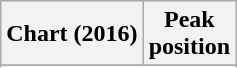<table class="wikitable sortable plainrowheaders" style="text-align:center">
<tr>
<th scope="col">Chart (2016)</th>
<th scope="col">Peak<br> position</th>
</tr>
<tr>
</tr>
<tr>
</tr>
</table>
